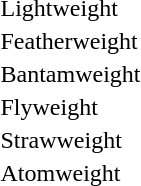<table>
<tr>
<td>Lightweight</td>
<td></td>
<td></td>
<td></td>
<td></td>
</tr>
<tr>
<td>Featherweight</td>
<td></td>
<td></td>
<td></td>
<td></td>
</tr>
<tr>
<td>Bantamweight</td>
<td></td>
<td></td>
<td></td>
<td></td>
</tr>
<tr>
<td>Flyweight</td>
<td></td>
<td></td>
<td></td>
<td></td>
</tr>
<tr>
<td>Strawweight</td>
<td></td>
<td></td>
<td></td>
<td></td>
</tr>
<tr>
<td>Atomweight</td>
<td></td>
<td></td>
<td></td>
<td></td>
</tr>
</table>
